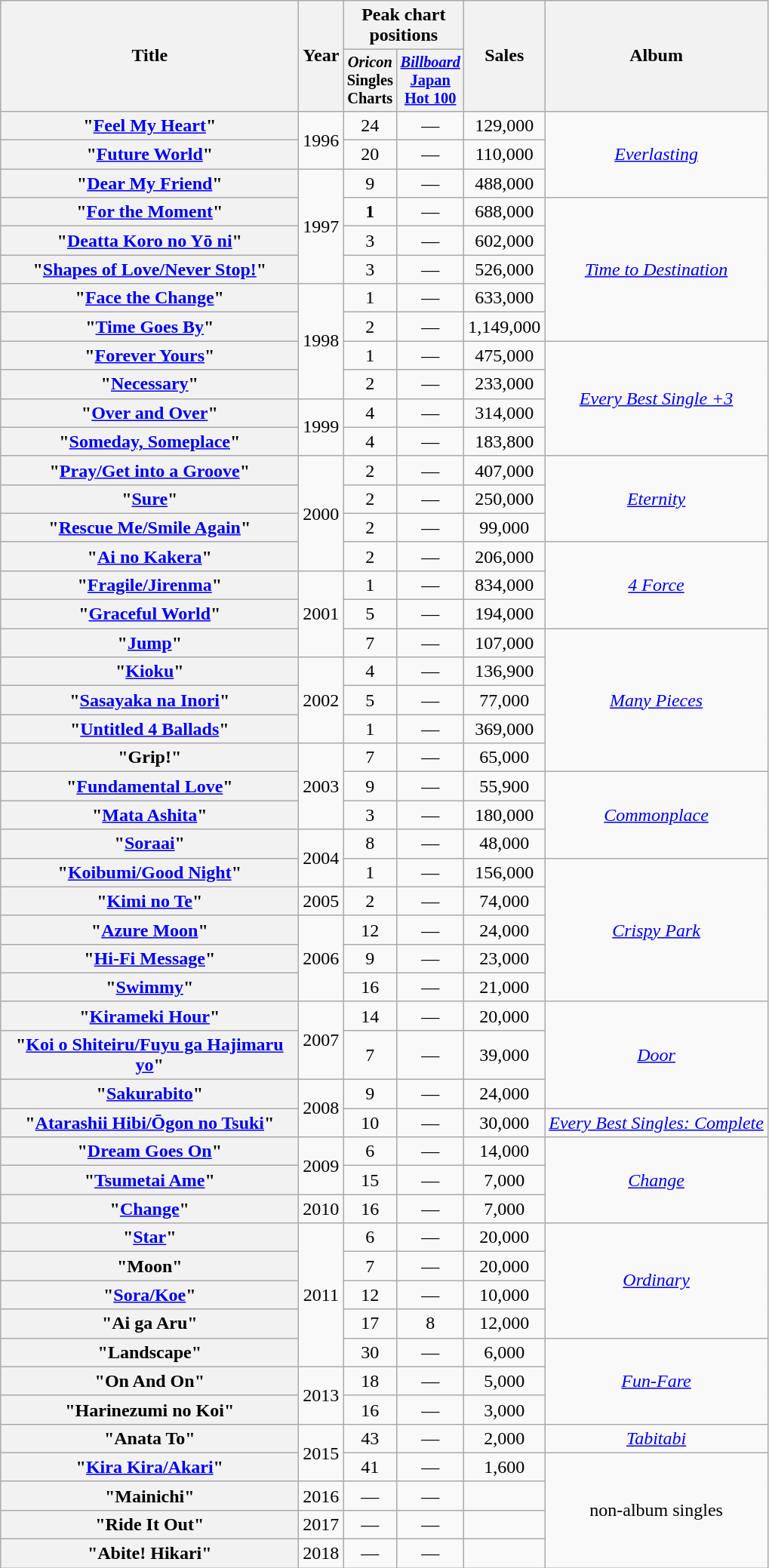<table class="wikitable plainrowheaders" style="text-align:center;">
<tr>
<th scope="col" rowspan="2" style="width:16em;">Title</th>
<th scope="col" rowspan="2">Year</th>
<th scope="col" colspan="2">Peak chart positions</th>
<th scope="col" rowspan="2">Sales</th>
<th scope="col" rowspan="2">Album</th>
</tr>
<tr>
<th style="width:3em;font-size:85%"><em>Oricon</em> Singles Charts<br></th>
<th style="width:3em;font-size:85%"><em><a href='#'>Billboard</a></em> <a href='#'>Japan Hot 100</a><br></th>
</tr>
<tr>
<th scope="row">"<a href='#'>Feel My Heart</a>"</th>
<td rowspan="2">1996</td>
<td>24</td>
<td>—</td>
<td>129,000</td>
<td rowspan="3"><em><a href='#'>Everlasting</a></em></td>
</tr>
<tr>
<th scope="row">"<a href='#'>Future World</a>"</th>
<td>20</td>
<td>—</td>
<td>110,000</td>
</tr>
<tr>
<th scope="row">"<a href='#'>Dear My Friend</a>"</th>
<td rowspan="4">1997</td>
<td>9</td>
<td>—</td>
<td>488,000</td>
</tr>
<tr>
<th scope="row">"<a href='#'>For the Moment</a>"</th>
<td><strong>1</strong></td>
<td>—</td>
<td>688,000</td>
<td rowspan="5"><em><a href='#'>Time to Destination</a></em></td>
</tr>
<tr>
<th scope="row">"<a href='#'>Deatta Koro no Yō ni</a>"</th>
<td>3</td>
<td>—</td>
<td>602,000</td>
</tr>
<tr>
<th scope="row">"<a href='#'>Shapes of Love/Never Stop!</a>"</th>
<td>3</td>
<td>—</td>
<td>526,000</td>
</tr>
<tr>
<th scope="row">"<a href='#'>Face the Change</a>"</th>
<td rowspan="4">1998</td>
<td>1</td>
<td>—</td>
<td>633,000</td>
</tr>
<tr>
<th scope="row">"<a href='#'>Time Goes By</a>"</th>
<td>2</td>
<td>—</td>
<td>1,149,000</td>
</tr>
<tr>
<th scope="row">"<a href='#'>Forever Yours</a>"</th>
<td>1</td>
<td>—</td>
<td>475,000</td>
<td rowspan="4"><em><a href='#'>Every Best Single +3</a></em></td>
</tr>
<tr>
<th scope="row">"<a href='#'>Necessary</a>"</th>
<td>2</td>
<td>—</td>
<td>233,000</td>
</tr>
<tr>
<th scope="row">"<a href='#'>Over and Over</a>"</th>
<td rowspan="2">1999</td>
<td>4</td>
<td>—</td>
<td>314,000</td>
</tr>
<tr>
<th scope="row">"<a href='#'>Someday, Someplace</a>"</th>
<td>4</td>
<td>—</td>
<td>183,800</td>
</tr>
<tr>
<th scope="row">"<a href='#'>Pray/Get into a Groove</a>"</th>
<td rowspan="4">2000</td>
<td>2</td>
<td>—</td>
<td>407,000</td>
<td rowspan="3"><em><a href='#'>Eternity</a></em></td>
</tr>
<tr>
<th scope="row">"<a href='#'>Sure</a>"</th>
<td>2</td>
<td>—</td>
<td>250,000</td>
</tr>
<tr>
<th scope="row">"<a href='#'>Rescue Me/Smile Again</a>"</th>
<td>2</td>
<td>—</td>
<td>99,000</td>
</tr>
<tr>
<th scope="row">"<a href='#'>Ai no Kakera</a>"</th>
<td>2</td>
<td>—</td>
<td>206,000</td>
<td rowspan="3"><em><a href='#'>4 Force</a></em></td>
</tr>
<tr>
<th scope="row">"<a href='#'>Fragile/Jirenma</a>"</th>
<td rowspan="3">2001</td>
<td>1</td>
<td>—</td>
<td>834,000</td>
</tr>
<tr>
<th scope="row">"<a href='#'>Graceful World</a>"</th>
<td>5</td>
<td>—</td>
<td>194,000</td>
</tr>
<tr>
<th scope="row">"<a href='#'>Jump</a>"</th>
<td>7</td>
<td>—</td>
<td>107,000</td>
<td rowspan="5"><em><a href='#'>Many Pieces</a></em></td>
</tr>
<tr>
<th scope="row">"<a href='#'>Kioku</a>"</th>
<td rowspan="3">2002</td>
<td>4</td>
<td>—</td>
<td>136,900</td>
</tr>
<tr>
<th scope="row">"<a href='#'>Sasayaka na Inori</a>"</th>
<td>5</td>
<td>—</td>
<td>77,000</td>
</tr>
<tr>
<th scope="row">"<a href='#'>Untitled 4 Ballads</a>"</th>
<td>1</td>
<td>—</td>
<td>369,000</td>
</tr>
<tr>
<th scope="row">"Grip!"</th>
<td rowspan="3">2003</td>
<td>7</td>
<td>—</td>
<td>65,000</td>
</tr>
<tr>
<th scope="row">"<a href='#'>Fundamental Love</a>"</th>
<td>9</td>
<td>—</td>
<td>55,900</td>
<td rowspan="3"><em><a href='#'>Commonplace</a></em></td>
</tr>
<tr>
<th scope="row">"<a href='#'>Mata Ashita</a>"</th>
<td>3</td>
<td>—</td>
<td>180,000</td>
</tr>
<tr>
<th scope="row">"<a href='#'>Soraai</a>"</th>
<td rowspan="2">2004</td>
<td>8</td>
<td>—</td>
<td>48,000</td>
</tr>
<tr>
<th scope="row">"<a href='#'>Koibumi/Good Night</a>"</th>
<td>1</td>
<td>—</td>
<td>156,000</td>
<td rowspan="5"><em><a href='#'>Crispy Park</a></em></td>
</tr>
<tr>
<th scope="row">"<a href='#'>Kimi no Te</a>"</th>
<td>2005</td>
<td>2</td>
<td>—</td>
<td>74,000</td>
</tr>
<tr>
<th scope="row">"<a href='#'>Azure Moon</a>"</th>
<td rowspan="3">2006</td>
<td>12</td>
<td>—</td>
<td>24,000</td>
</tr>
<tr>
<th scope="row">"<a href='#'>Hi-Fi Message</a>"</th>
<td>9</td>
<td>—</td>
<td>23,000</td>
</tr>
<tr>
<th scope="row">"<a href='#'>Swimmy</a>"</th>
<td>16</td>
<td>—</td>
<td>21,000</td>
</tr>
<tr>
<th scope="row">"<a href='#'>Kirameki Hour</a>"</th>
<td rowspan="2">2007</td>
<td>14</td>
<td>—</td>
<td>20,000</td>
<td rowspan="3"><em><a href='#'>Door</a></em></td>
</tr>
<tr>
<th scope="row">"<a href='#'>Koi o Shiteiru/Fuyu ga Hajimaru yo</a>"</th>
<td>7</td>
<td>—</td>
<td>39,000</td>
</tr>
<tr>
<th scope="row">"<a href='#'>Sakurabito</a>"</th>
<td rowspan="2">2008</td>
<td>9</td>
<td>—</td>
<td>24,000</td>
</tr>
<tr>
<th scope="row">"<a href='#'>Atarashii Hibi/Ōgon no Tsuki</a>"</th>
<td>10</td>
<td>—</td>
<td>30,000</td>
<td><em><a href='#'>Every Best Singles: Complete</a></em></td>
</tr>
<tr>
<th scope="row">"<a href='#'>Dream Goes On</a>"</th>
<td rowspan="2">2009</td>
<td>6</td>
<td>—</td>
<td>14,000</td>
<td rowspan="3"><em><a href='#'>Change</a></em></td>
</tr>
<tr>
<th scope="row">"<a href='#'>Tsumetai Ame</a>"</th>
<td>15</td>
<td>—</td>
<td>7,000</td>
</tr>
<tr>
<th scope="row">"<a href='#'>Change</a>"</th>
<td>2010</td>
<td>16</td>
<td>—</td>
<td>7,000</td>
</tr>
<tr>
<th scope="row">"<a href='#'>Star</a>"</th>
<td rowspan="5">2011</td>
<td>6</td>
<td>—</td>
<td>20,000</td>
<td rowspan="4"><em><a href='#'>Ordinary</a></em></td>
</tr>
<tr>
<th scope="row">"Moon"</th>
<td>7</td>
<td>—</td>
<td>20,000</td>
</tr>
<tr>
<th scope="row">"<a href='#'>Sora/Koe</a>"</th>
<td>12</td>
<td>—</td>
<td>10,000</td>
</tr>
<tr>
<th scope="row">"Ai ga Aru"</th>
<td>17</td>
<td>8</td>
<td>12,000</td>
</tr>
<tr>
<th scope="row">"Landscape"</th>
<td>30</td>
<td>—</td>
<td>6,000</td>
<td rowspan="3"><em><a href='#'>Fun-Fare</a></em></td>
</tr>
<tr>
<th scope="row">"On And On"</th>
<td rowspan="2">2013</td>
<td>18</td>
<td>—</td>
<td>5,000</td>
</tr>
<tr>
<th scope="row">"Harinezumi no Koi"</th>
<td>16</td>
<td>—</td>
<td>3,000</td>
</tr>
<tr>
<th scope="row">"Anata To"</th>
<td rowspan="2">2015</td>
<td>43</td>
<td>—</td>
<td>2,000</td>
<td rowspan="1"><em><a href='#'>Tabitabi</a></em></td>
</tr>
<tr>
<th scope="row">"<a href='#'>Kira Kira/Akari</a>"</th>
<td>41</td>
<td>—</td>
<td>1,600</td>
<td rowspan="4">non-album singles</td>
</tr>
<tr>
<th scope="row">"Mainichi"</th>
<td rowspan="1">2016</td>
<td>—</td>
<td>—</td>
<td></td>
</tr>
<tr>
<th scope="row">"Ride It Out"</th>
<td rowspan="1">2017</td>
<td>—</td>
<td>—</td>
<td></td>
</tr>
<tr>
<th scope="row">"Abite! Hikari"</th>
<td rowspan="1">2018</td>
<td>—</td>
<td>—</td>
<td></td>
</tr>
</table>
